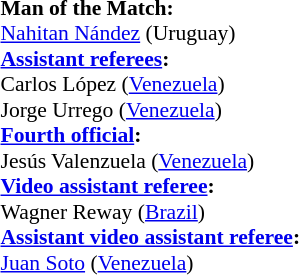<table width=50% style="font-size:90%">
<tr>
<td><br><strong>Man of the Match:</strong>
<br><a href='#'>Nahitan Nández</a> (Uruguay)<br><strong><a href='#'>Assistant referees</a>:</strong>
<br>Carlos López (<a href='#'>Venezuela</a>)
<br>Jorge Urrego (<a href='#'>Venezuela</a>)
<br><strong><a href='#'>Fourth official</a>:</strong>
<br>Jesús Valenzuela (<a href='#'>Venezuela</a>)
<br><strong><a href='#'>Video assistant referee</a>:</strong>
<br>Wagner Reway (<a href='#'>Brazil</a>)
<br><strong><a href='#'>Assistant video assistant referee</a>:</strong>
<br><a href='#'>Juan Soto</a> (<a href='#'>Venezuela</a>)</td>
</tr>
</table>
